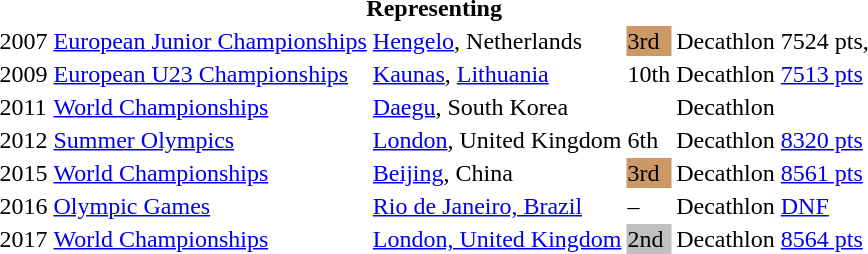<table>
<tr>
<th colspan="6">Representing </th>
</tr>
<tr>
<td>2007</td>
<td><a href='#'>European Junior Championships</a></td>
<td><a href='#'>Hengelo</a>, Netherlands</td>
<td style="background:#cc9966">3rd</td>
<td>Decathlon</td>
<td>7524 pts, <strong></strong></td>
</tr>
<tr>
<td>2009</td>
<td><a href='#'>European U23 Championships</a></td>
<td><a href='#'>Kaunas</a>, <a href='#'>Lithuania</a></td>
<td>10th</td>
<td>Decathlon</td>
<td><a href='#'>7513 pts</a></td>
</tr>
<tr>
<td>2011</td>
<td><a href='#'>World Championships</a></td>
<td><a href='#'>Daegu</a>, South Korea</td>
<td></td>
<td>Decathlon</td>
<td><a href='#'></a></td>
</tr>
<tr>
<td>2012</td>
<td><a href='#'>Summer Olympics</a></td>
<td><a href='#'>London</a>, United Kingdom</td>
<td>6th</td>
<td>Decathlon</td>
<td><a href='#'>8320 pts</a></td>
</tr>
<tr>
<td>2015</td>
<td><a href='#'>World Championships</a></td>
<td><a href='#'>Beijing</a>, China</td>
<td style="background:#cc9966">3rd</td>
<td>Decathlon</td>
<td><a href='#'>8561 pts</a></td>
</tr>
<tr>
<td>2016</td>
<td><a href='#'>Olympic Games</a></td>
<td><a href='#'>Rio de Janeiro, Brazil</a></td>
<td>–</td>
<td>Decathlon</td>
<td><a href='#'>DNF</a></td>
</tr>
<tr>
<td>2017</td>
<td><a href='#'>World Championships</a></td>
<td><a href='#'>London, United Kingdom</a></td>
<td bgcolor="silver">2nd</td>
<td>Decathlon</td>
<td><a href='#'>8564 pts</a></td>
</tr>
</table>
